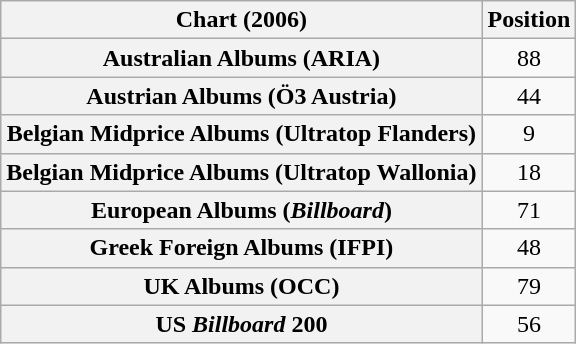<table class="wikitable sortable plainrowheaders" style="text-align:center;">
<tr>
<th scope="col">Chart (2006)</th>
<th scope="col">Position</th>
</tr>
<tr>
<th scope="row">Australian Albums (ARIA)</th>
<td style="text-align:center;">88</td>
</tr>
<tr>
<th scope="row">Austrian Albums (Ö3 Austria)</th>
<td style="text-align:center;">44</td>
</tr>
<tr>
<th scope="row">Belgian Midprice Albums (Ultratop Flanders)</th>
<td>9</td>
</tr>
<tr>
<th scope="row">Belgian Midprice Albums (Ultratop Wallonia)</th>
<td>18</td>
</tr>
<tr>
<th scope="row">European Albums (<em>Billboard</em>)</th>
<td>71</td>
</tr>
<tr>
<th scope="row">Greek Foreign Albums (IFPI)</th>
<td>48</td>
</tr>
<tr>
<th scope="row">UK Albums (OCC)</th>
<td style="text-align:center;">79</td>
</tr>
<tr>
<th scope="row">US <em>Billboard</em> 200</th>
<td style="text-align:center;">56</td>
</tr>
</table>
